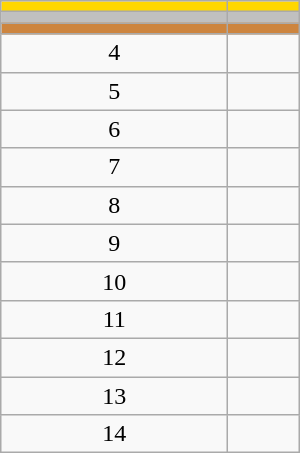<table class="wikitable" style="width:200px;">
<tr style="background:gold;">
<td align=center></td>
<td></td>
</tr>
<tr style="background:silver;">
<td align=center></td>
<td></td>
</tr>
<tr style="background:peru;">
<td align=center></td>
<td></td>
</tr>
<tr>
<td align=center>4</td>
<td></td>
</tr>
<tr>
<td align=center>5</td>
<td></td>
</tr>
<tr>
<td align=center>6</td>
<td></td>
</tr>
<tr>
<td align=center>7</td>
<td></td>
</tr>
<tr>
<td align=center>8</td>
<td></td>
</tr>
<tr>
<td align=center>9</td>
<td></td>
</tr>
<tr>
<td align=center>10</td>
<td></td>
</tr>
<tr>
<td align=center>11</td>
<td></td>
</tr>
<tr>
<td align=center>12</td>
<td></td>
</tr>
<tr>
<td align=center>13</td>
<td></td>
</tr>
<tr>
<td align=center>14</td>
<td></td>
</tr>
</table>
